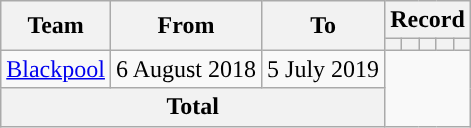<table class=wikitable style=text-align:center>
<tr>
<th rowspan=2>Team</th>
<th rowspan=2>From</th>
<th rowspan=2>To</th>
<th colspan=5>Record</th>
</tr>
<tr>
<th></th>
<th></th>
<th></th>
<th></th>
<th></th>
</tr>
<tr>
<td align="left"><a href='#'>Blackpool</a></td>
<td align=left>6 August 2018</td>
<td align=left>5 July 2019<br></td>
</tr>
<tr>
<th colspan=3>Total<br></th>
</tr>
</table>
